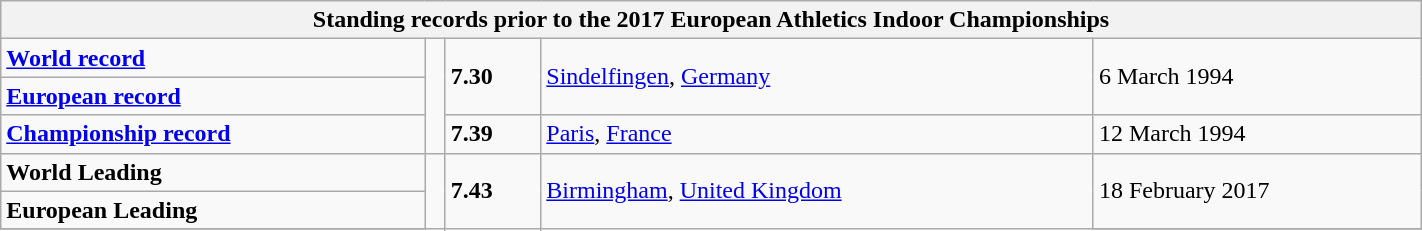<table class="wikitable" width=75%>
<tr>
<th colspan="5">Standing records prior to the 2017 European Athletics Indoor Championships</th>
</tr>
<tr>
<td><strong><a href='#'>World record</a></strong></td>
<td rowspan=3></td>
<td rowspan=2><strong>7.30</strong></td>
<td rowspan=2><a href='#'>Sindelfingen</a>, <a href='#'>Germany</a></td>
<td rowspan=2>6 March 1994</td>
</tr>
<tr>
<td><strong><a href='#'>European record</a></strong></td>
</tr>
<tr>
<td><strong><a href='#'>Championship record</a></strong></td>
<td><strong>7.39</strong></td>
<td><a href='#'>Paris</a>, <a href='#'>France</a></td>
<td>12 March 1994</td>
</tr>
<tr>
<td><strong>World Leading</strong></td>
<td rowspan=3></td>
<td rowspan=3><strong>7.43</strong></td>
<td rowspan=3><a href='#'>Birmingham</a>, <a href='#'>United Kingdom</a></td>
<td rowspan=2>18 February 2017</td>
</tr>
<tr>
<td><strong>European Leading</strong></td>
</tr>
<tr>
</tr>
</table>
